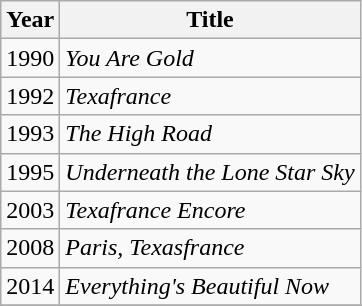<table class="wikitable">
<tr>
<th>Year</th>
<th>Title</th>
</tr>
<tr>
<td>1990</td>
<td><em>You Are Gold</em></td>
</tr>
<tr>
<td>1992</td>
<td><em>Texafrance</em></td>
</tr>
<tr>
<td>1993</td>
<td><em>The High Road</em></td>
</tr>
<tr>
<td>1995</td>
<td><em>Underneath the Lone Star Sky</em></td>
</tr>
<tr>
<td>2003</td>
<td><em>Texafrance Encore</em></td>
</tr>
<tr>
<td>2008</td>
<td><em>Paris, Texasfrance</em></td>
</tr>
<tr>
<td>2014</td>
<td><em>Everything's Beautiful Now</em></td>
</tr>
<tr>
</tr>
</table>
